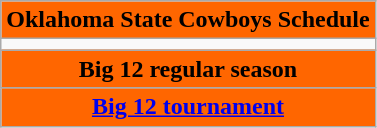<table class="wikitable collapsible collapsed" style=font-size:100% style="text-align:center">
<tr>
<th colspan="6" style="background:#FF6600; color:#000000; text-align:center"><strong>Oklahoma State Cowboys Schedule</strong></th>
</tr>
<tr>
<td></td>
</tr>
<tr>
<th colspan=9 style="background:#FF6600; color:#000000;">Big 12 regular season<br>

















</th>
</tr>
<tr>
<th colspan=9 style="background:#FF6600; color:#000000;"><a href='#'><span>Big 12 tournament</span></a><br>
</th>
</tr>
</table>
